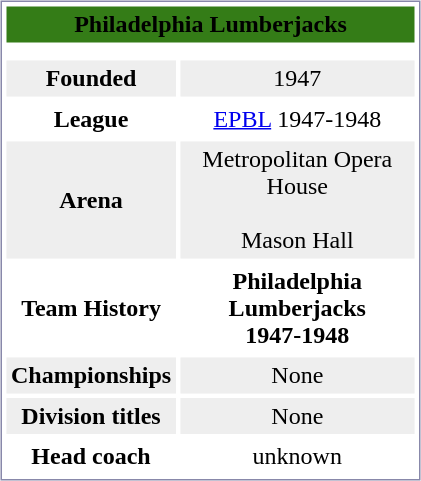<table style="margin:5px; border:1px solid #8888AA;" align=right cellpadding=3 cellspacing=3 width=280>
<tr align="center" bgcolor="#347C17">
<td colspan=2><span><strong>Philadelphia Lumberjacks</strong></span></td>
</tr>
<tr align="center">
<td colspan=2></td>
</tr>
<tr align="center" bgcolor="#eeeeee">
<td><strong>Founded</strong></td>
<td>1947</td>
</tr>
<tr align="center">
<td><strong>League</strong></td>
<td><a href='#'>EPBL</a> 1947-1948</td>
</tr>
<tr align="center" bgcolor="#eeeeee">
<td><strong>Arena</strong></td>
<td>Metropolitan Opera House<br><br>Mason Hall</td>
</tr>
<tr align="center">
<td><strong>Team History</strong></td>
<td><strong>Philadelphia Lumberjacks<br> 1947-1948</strong></td>
</tr>
<tr align="center" bgcolor="#eeeeee">
<td><strong>Championships</strong></td>
<td>None</td>
</tr>
<tr align="center" bgcolor="#eeeeee">
<td><strong>Division titles</strong></td>
<td>None</td>
</tr>
<tr align="center">
<td><strong>Head coach</strong></td>
<td>unknown</td>
</tr>
</table>
